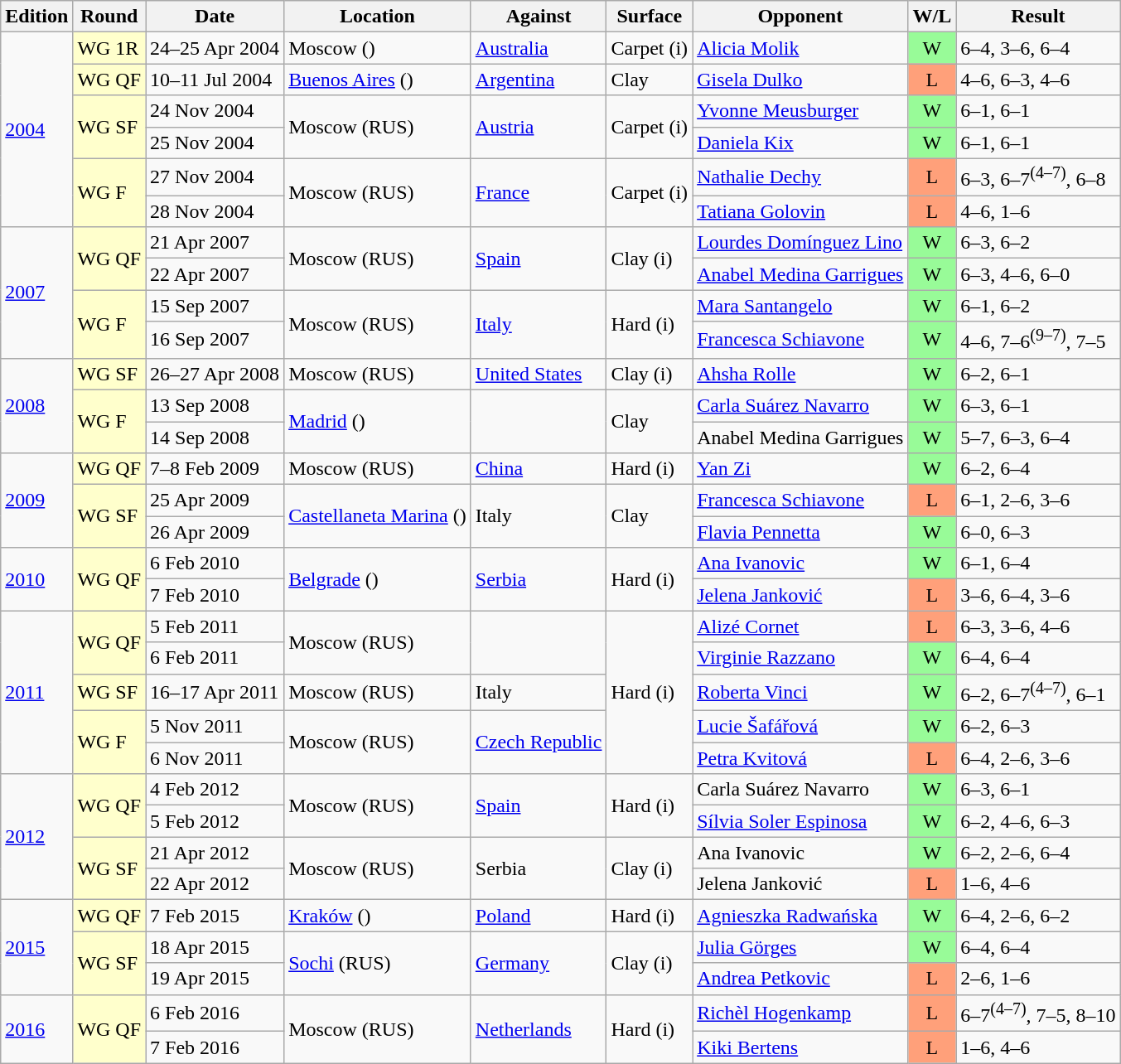<table class=wikitable>
<tr>
<th>Edition</th>
<th>Round</th>
<th>Date</th>
<th>Location</th>
<th>Against</th>
<th>Surface</th>
<th>Opponent</th>
<th>W/L</th>
<th>Result</th>
</tr>
<tr>
<td rowspan=6><a href='#'>2004</a></td>
<td bgcolor=ffffcc>WG 1R</td>
<td>24–25 Apr 2004</td>
<td>Moscow ()</td>
<td> <a href='#'>Australia</a></td>
<td>Carpet (i)</td>
<td><a href='#'>Alicia Molik</a></td>
<td align=center bgcolor=98FB98>W</td>
<td>6–4, 3–6, 6–4</td>
</tr>
<tr>
<td bgcolor=ffffcc>WG QF</td>
<td>10–11 Jul 2004</td>
<td><a href='#'>Buenos Aires</a> ()</td>
<td> <a href='#'>Argentina</a></td>
<td>Clay</td>
<td><a href='#'>Gisela Dulko</a></td>
<td align=center bgcolor=FFA07A>L</td>
<td>4–6, 6–3, 4–6</td>
</tr>
<tr>
<td bgcolor=ffffcc rowspan=2>WG SF</td>
<td>24 Nov 2004</td>
<td rowspan="2">Moscow (RUS)</td>
<td rowspan=2> <a href='#'>Austria</a></td>
<td rowspan=2>Carpet (i)</td>
<td><a href='#'>Yvonne Meusburger</a></td>
<td align=center bgcolor=98FB98>W</td>
<td>6–1, 6–1</td>
</tr>
<tr>
<td>25 Nov 2004</td>
<td><a href='#'>Daniela Kix</a></td>
<td align=center bgcolor=98FB98>W</td>
<td>6–1, 6–1</td>
</tr>
<tr>
<td bgcolor=ffffcc rowspan=2>WG F</td>
<td>27 Nov 2004</td>
<td rowspan="2">Moscow (RUS)</td>
<td rowspan=2> <a href='#'>France</a></td>
<td rowspan=2>Carpet (i)</td>
<td><a href='#'>Nathalie Dechy</a></td>
<td align=center bgcolor=FFA07A>L</td>
<td>6–3, 6–7<sup>(4–7)</sup>, 6–8</td>
</tr>
<tr>
<td>28 Nov 2004</td>
<td><a href='#'>Tatiana Golovin</a></td>
<td align=center bgcolor=FFA07A>L</td>
<td>4–6, 1–6</td>
</tr>
<tr>
<td rowspan=4><a href='#'>2007</a></td>
<td bgcolor=ffffcc rowspan=2>WG QF</td>
<td>21 Apr 2007</td>
<td rowspan="2">Moscow (RUS)</td>
<td rowspan=2> <a href='#'>Spain</a></td>
<td rowspan=2>Clay (i)</td>
<td><a href='#'>Lourdes Domínguez Lino</a></td>
<td bgcolor=98FB98 align=center>W</td>
<td>6–3, 6–2</td>
</tr>
<tr>
<td>22 Apr 2007</td>
<td><a href='#'>Anabel Medina Garrigues</a></td>
<td align=center bgcolor=98FB98>W</td>
<td>6–3, 4–6, 6–0</td>
</tr>
<tr>
<td bgcolor=ffffcc rowspan=2>WG F</td>
<td>15 Sep 2007</td>
<td rowspan="2">Moscow (RUS)</td>
<td rowspan=2> <a href='#'>Italy</a></td>
<td rowspan=2>Hard (i)</td>
<td><a href='#'>Mara Santangelo</a></td>
<td align=center bgcolor=98FB98>W</td>
<td>6–1, 6–2</td>
</tr>
<tr>
<td>16 Sep 2007</td>
<td><a href='#'>Francesca Schiavone</a></td>
<td align=center bgcolor=98FB98>W</td>
<td>4–6, 7–6<sup>(9–7)</sup>, 7–5</td>
</tr>
<tr>
<td rowspan=3><a href='#'>2008</a></td>
<td bgcolor=ffffcc>WG SF</td>
<td>26–27 Apr 2008</td>
<td>Moscow (RUS)</td>
<td> <a href='#'>United States</a></td>
<td>Clay (i)</td>
<td><a href='#'>Ahsha Rolle</a></td>
<td align=center bgcolor=98FB98>W</td>
<td>6–2, 6–1</td>
</tr>
<tr>
<td bgcolor=ffffcc rowspan=2>WG F</td>
<td>13 Sep 2008</td>
<td rowspan="2"><a href='#'>Madrid</a> ()</td>
<td rowspan="2"></td>
<td rowspan=2>Clay</td>
<td><a href='#'>Carla Suárez Navarro</a></td>
<td align=center bgcolor=98FB98>W</td>
<td>6–3, 6–1</td>
</tr>
<tr>
<td>14 Sep 2008</td>
<td>Anabel Medina Garrigues</td>
<td align=center bgcolor=98FB98>W</td>
<td>5–7, 6–3, 6–4</td>
</tr>
<tr>
<td rowspan=3><a href='#'>2009</a></td>
<td bgcolor=ffffcc>WG QF</td>
<td>7–8 Feb 2009</td>
<td>Moscow (RUS)</td>
<td> <a href='#'>China</a></td>
<td>Hard (i)</td>
<td><a href='#'>Yan Zi</a></td>
<td align=center bgcolor=98FB98>W</td>
<td>6–2, 6–4</td>
</tr>
<tr>
<td bgcolor=ffffcc rowspan=2>WG SF</td>
<td>25 Apr 2009</td>
<td rowspan="2"><a href='#'>Castellaneta Marina</a> ()</td>
<td rowspan=2> Italy</td>
<td rowspan=2>Clay</td>
<td><a href='#'>Francesca Schiavone</a></td>
<td align=center bgcolor=FFA07A>L</td>
<td>6–1, 2–6, 3–6</td>
</tr>
<tr>
<td>26 Apr 2009</td>
<td><a href='#'>Flavia Pennetta</a></td>
<td align=center bgcolor=98FB98>W</td>
<td>6–0, 6–3</td>
</tr>
<tr>
<td rowspan=2><a href='#'>2010</a></td>
<td bgcolor=ffffcc rowspan=2>WG QF</td>
<td>6 Feb 2010</td>
<td rowspan="2"><a href='#'>Belgrade</a> ()</td>
<td rowspan=2> <a href='#'>Serbia</a></td>
<td rowspan=2>Hard (i)</td>
<td><a href='#'>Ana Ivanovic</a></td>
<td align=center bgcolor=98FB98>W</td>
<td>6–1, 6–4</td>
</tr>
<tr>
<td>7 Feb 2010</td>
<td><a href='#'>Jelena Janković</a></td>
<td align=center bgcolor=FFA07A>L</td>
<td>3–6, 6–4, 3–6</td>
</tr>
<tr>
<td rowspan=5><a href='#'>2011</a></td>
<td bgcolor=ffffcc rowspan=2>WG QF</td>
<td>5 Feb 2011</td>
<td rowspan="2">Moscow (RUS)</td>
<td rowspan="2"></td>
<td rowspan="5">Hard (i)</td>
<td><a href='#'>Alizé Cornet</a></td>
<td align=center bgcolor=FFA07A>L</td>
<td>6–3, 3–6, 4–6</td>
</tr>
<tr>
<td>6 Feb 2011</td>
<td><a href='#'>Virginie Razzano</a></td>
<td align=center bgcolor=98FB98>W</td>
<td>6–4, 6–4</td>
</tr>
<tr>
<td bgcolor=ffffcc>WG SF</td>
<td>16–17 Apr 2011</td>
<td>Moscow (RUS)</td>
<td> Italy</td>
<td><a href='#'>Roberta Vinci</a></td>
<td align=center bgcolor=98FB98>W</td>
<td>6–2, 6–7<sup>(4–7)</sup>, 6–1</td>
</tr>
<tr>
<td bgcolor=ffffcc rowspan=2>WG F</td>
<td>5 Nov 2011</td>
<td rowspan="2">Moscow (RUS)</td>
<td rowspan=2> <a href='#'>Czech Republic</a></td>
<td><a href='#'>Lucie Šafářová</a></td>
<td align=center bgcolor=98FB98>W</td>
<td>6–2, 6–3</td>
</tr>
<tr>
<td>6 Nov 2011</td>
<td><a href='#'>Petra Kvitová</a></td>
<td align=center bgcolor=FFA07A>L</td>
<td>6–4, 2–6, 3–6</td>
</tr>
<tr>
<td rowspan=4><a href='#'>2012</a></td>
<td bgcolor=ffffcc rowspan=2>WG QF</td>
<td>4 Feb 2012</td>
<td rowspan="2">Moscow (RUS)</td>
<td rowspan=2> <a href='#'>Spain</a></td>
<td rowspan=2>Hard (i)</td>
<td>Carla Suárez Navarro</td>
<td align=center bgcolor=98FB98>W</td>
<td>6–3, 6–1</td>
</tr>
<tr>
<td>5 Feb 2012</td>
<td><a href='#'>Sílvia Soler Espinosa</a></td>
<td align=center bgcolor=98FB98>W</td>
<td>6–2, 4–6, 6–3</td>
</tr>
<tr>
<td bgcolor=ffffcc rowspan=2>WG SF</td>
<td>21 Apr 2012</td>
<td rowspan="2">Moscow (RUS)</td>
<td rowspan=2> Serbia</td>
<td rowspan=2>Clay (i)</td>
<td>Ana Ivanovic</td>
<td align=center bgcolor=98FB98>W</td>
<td>6–2, 2–6, 6–4</td>
</tr>
<tr>
<td>22 Apr 2012</td>
<td>Jelena Janković</td>
<td align=center bgcolor=FFA07A>L</td>
<td>1–6, 4–6</td>
</tr>
<tr>
<td rowspan=3><a href='#'>2015</a></td>
<td bgcolor=ffffcc>WG QF</td>
<td>7 Feb 2015</td>
<td><a href='#'>Kraków</a> ()</td>
<td> <a href='#'>Poland</a></td>
<td>Hard (i)</td>
<td><a href='#'>Agnieszka Radwańska</a></td>
<td align=center bgcolor=98FB98>W</td>
<td>6–4, 2–6, 6–2</td>
</tr>
<tr>
<td bgcolor=ffffcc rowspan=2>WG SF</td>
<td>18 Apr 2015</td>
<td rowspan="2"><a href='#'>Sochi</a> (RUS)</td>
<td rowspan=2> <a href='#'>Germany</a></td>
<td rowspan=2>Clay (i)</td>
<td><a href='#'>Julia Görges</a></td>
<td align=center bgcolor=98FB98>W</td>
<td>6–4, 6–4</td>
</tr>
<tr>
<td>19 Apr 2015</td>
<td><a href='#'>Andrea Petkovic</a></td>
<td align=center bgcolor=FFA07A>L</td>
<td>2–6, 1–6</td>
</tr>
<tr>
<td rowspan=2><a href='#'>2016</a></td>
<td bgcolor=ffffcc rowspan=2>WG QF</td>
<td>6 Feb 2016</td>
<td rowspan="2">Moscow (RUS)</td>
<td rowspan=2> <a href='#'>Netherlands</a></td>
<td rowspan=2>Hard (i)</td>
<td><a href='#'>Richèl Hogenkamp</a></td>
<td align=center bgcolor=FFA07A>L</td>
<td>6–7<sup>(4–7)</sup>, 7–5, 8–10</td>
</tr>
<tr>
<td>7 Feb 2016</td>
<td><a href='#'>Kiki Bertens</a></td>
<td align=center bgcolor=FFA07A>L</td>
<td>1–6, 4–6</td>
</tr>
</table>
